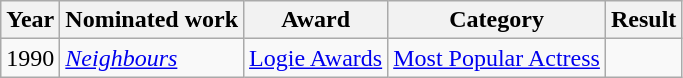<table class="wikitable sortable">
<tr>
<th>Year</th>
<th>Nominated work</th>
<th>Award</th>
<th>Category</th>
<th>Result</th>
</tr>
<tr>
<td>1990</td>
<td><em><a href='#'>Neighbours</a></em></td>
<td><a href='#'>Logie Awards</a></td>
<td><a href='#'>Most Popular Actress</a></td>
<td></td>
</tr>
</table>
